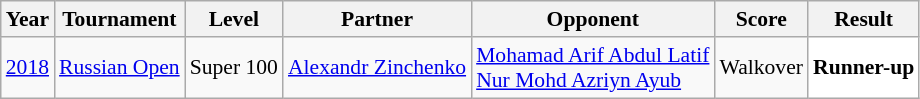<table class="sortable wikitable" style="font-size: 90%;">
<tr>
<th>Year</th>
<th>Tournament</th>
<th>Level</th>
<th>Partner</th>
<th>Opponent</th>
<th>Score</th>
<th>Result</th>
</tr>
<tr>
<td align="center"><a href='#'>2018</a></td>
<td align="left"><a href='#'>Russian Open</a></td>
<td align="left">Super 100</td>
<td align="left"> <a href='#'>Alexandr Zinchenko</a></td>
<td align="left"> <a href='#'>Mohamad Arif Abdul Latif</a><br> <a href='#'>Nur Mohd Azriyn Ayub</a></td>
<td align="left">Walkover</td>
<td style="text-align:left; background:white"><strong> Runner-up</strong></td>
</tr>
</table>
